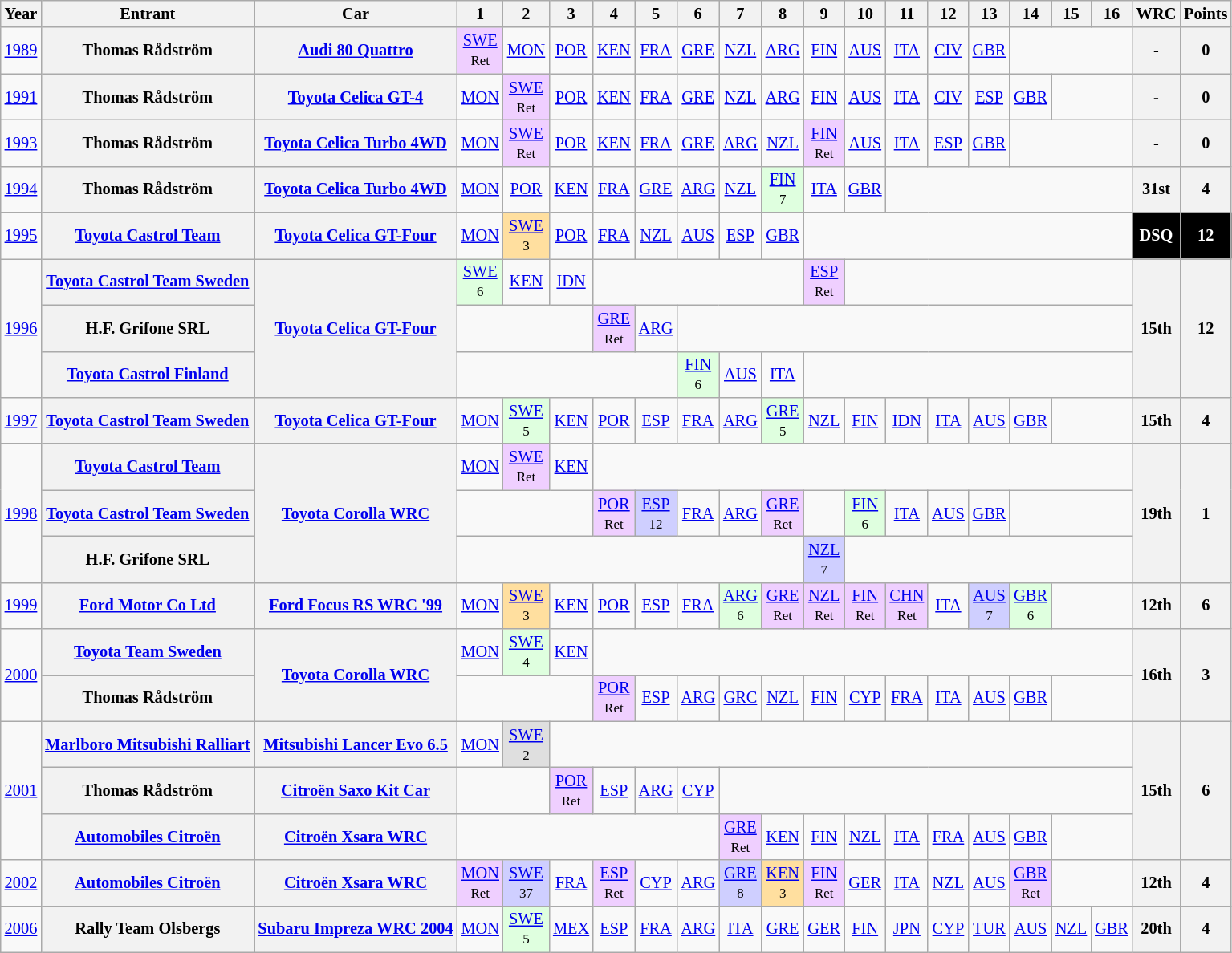<table class="wikitable" style="text-align:center; font-size:85%">
<tr>
<th>Year</th>
<th>Entrant</th>
<th>Car</th>
<th>1</th>
<th>2</th>
<th>3</th>
<th>4</th>
<th>5</th>
<th>6</th>
<th>7</th>
<th>8</th>
<th>9</th>
<th>10</th>
<th>11</th>
<th>12</th>
<th>13</th>
<th>14</th>
<th>15</th>
<th>16</th>
<th>WRC</th>
<th>Points</th>
</tr>
<tr>
<td><a href='#'>1989</a></td>
<th nowrap>Thomas Rådström</th>
<th nowrap><a href='#'>Audi 80 Quattro</a></th>
<td style="background:#EFCFFF;"><a href='#'>SWE</a><br><small>Ret</small></td>
<td><a href='#'>MON</a></td>
<td><a href='#'>POR</a></td>
<td><a href='#'>KEN</a></td>
<td><a href='#'>FRA</a></td>
<td><a href='#'>GRE</a></td>
<td><a href='#'>NZL</a></td>
<td><a href='#'>ARG</a></td>
<td><a href='#'>FIN</a></td>
<td><a href='#'>AUS</a></td>
<td><a href='#'>ITA</a></td>
<td><a href='#'>CIV</a></td>
<td><a href='#'>GBR</a></td>
<td colspan=3></td>
<th>-</th>
<th>0</th>
</tr>
<tr>
<td><a href='#'>1991</a></td>
<th nowrap>Thomas Rådström</th>
<th nowrap><a href='#'>Toyota Celica GT-4</a></th>
<td><a href='#'>MON</a></td>
<td style="background:#EFCFFF;"><a href='#'>SWE</a><br><small>Ret</small></td>
<td><a href='#'>POR</a></td>
<td><a href='#'>KEN</a></td>
<td><a href='#'>FRA</a></td>
<td><a href='#'>GRE</a></td>
<td><a href='#'>NZL</a></td>
<td><a href='#'>ARG</a></td>
<td><a href='#'>FIN</a></td>
<td><a href='#'>AUS</a></td>
<td><a href='#'>ITA</a></td>
<td><a href='#'>CIV</a></td>
<td><a href='#'>ESP</a></td>
<td><a href='#'>GBR</a></td>
<td colspan=2></td>
<th>-</th>
<th>0</th>
</tr>
<tr>
<td><a href='#'>1993</a></td>
<th nowrap>Thomas Rådström</th>
<th nowrap><a href='#'>Toyota Celica Turbo 4WD</a></th>
<td><a href='#'>MON</a></td>
<td style="background:#EFCFFF;"><a href='#'>SWE</a><br><small>Ret</small></td>
<td><a href='#'>POR</a></td>
<td><a href='#'>KEN</a></td>
<td><a href='#'>FRA</a></td>
<td><a href='#'>GRE</a></td>
<td><a href='#'>ARG</a></td>
<td><a href='#'>NZL</a></td>
<td style="background:#EFCFFF;"><a href='#'>FIN</a><br><small>Ret</small></td>
<td><a href='#'>AUS</a></td>
<td><a href='#'>ITA</a></td>
<td><a href='#'>ESP</a></td>
<td><a href='#'>GBR</a></td>
<td colspan=3></td>
<th>-</th>
<th>0</th>
</tr>
<tr>
<td><a href='#'>1994</a></td>
<th nowrap>Thomas Rådström</th>
<th nowrap><a href='#'>Toyota Celica Turbo 4WD</a></th>
<td><a href='#'>MON</a></td>
<td><a href='#'>POR</a></td>
<td><a href='#'>KEN</a></td>
<td><a href='#'>FRA</a></td>
<td><a href='#'>GRE</a></td>
<td><a href='#'>ARG</a></td>
<td><a href='#'>NZL</a></td>
<td style="background:#DFFFDF;"><a href='#'>FIN</a><br><small>7</small></td>
<td><a href='#'>ITA</a></td>
<td><a href='#'>GBR</a></td>
<td colspan=6></td>
<th>31st</th>
<th>4</th>
</tr>
<tr>
<td><a href='#'>1995</a></td>
<th nowrap><a href='#'>Toyota Castrol Team</a></th>
<th nowrap><a href='#'>Toyota Celica GT-Four</a></th>
<td><a href='#'>MON</a></td>
<td style="background:#FFDF9F;"><a href='#'>SWE</a><br><small>3</small></td>
<td><a href='#'>POR</a></td>
<td><a href='#'>FRA</a></td>
<td><a href='#'>NZL</a></td>
<td><a href='#'>AUS</a></td>
<td><a href='#'>ESP</a></td>
<td><a href='#'>GBR</a></td>
<td colspan=8></td>
<td style="background:#000000; color:#ffffff"><strong>DSQ</strong></td>
<td style="background:#000000; color:#ffffff"><strong>12</strong></td>
</tr>
<tr>
<td rowspan="3"><a href='#'>1996</a></td>
<th nowrap><a href='#'>Toyota Castrol Team Sweden</a></th>
<th rowspan="3" nowrap><a href='#'>Toyota Celica GT-Four</a></th>
<td style="background:#DFFFDF;"><a href='#'>SWE</a><br><small>6</small></td>
<td><a href='#'>KEN</a></td>
<td><a href='#'>IDN</a></td>
<td colspan=5></td>
<td style="background:#EFCFFF;"><a href='#'>ESP</a><br><small>Ret</small></td>
<td colspan=7></td>
<th rowspan="3">15th</th>
<th rowspan="3">12</th>
</tr>
<tr>
<th nowrap>H.F. Grifone SRL</th>
<td colspan=3></td>
<td style="background:#EFCFFF;"><a href='#'>GRE</a><br><small>Ret</small></td>
<td><a href='#'>ARG</a></td>
<td colspan=11></td>
</tr>
<tr>
<th nowrap><a href='#'>Toyota Castrol Finland</a></th>
<td colspan=5></td>
<td style="background:#DFFFDF;"><a href='#'>FIN</a><br><small>6</small></td>
<td><a href='#'>AUS</a></td>
<td><a href='#'>ITA</a></td>
<td colspan=8></td>
</tr>
<tr>
<td><a href='#'>1997</a></td>
<th nowrap><a href='#'>Toyota Castrol Team Sweden</a></th>
<th nowrap><a href='#'>Toyota Celica GT-Four</a></th>
<td><a href='#'>MON</a></td>
<td style="background:#DFFFDF;"><a href='#'>SWE</a><br><small>5</small></td>
<td><a href='#'>KEN</a></td>
<td><a href='#'>POR</a></td>
<td><a href='#'>ESP</a></td>
<td><a href='#'>FRA</a></td>
<td><a href='#'>ARG</a></td>
<td style="background:#DFFFDF;"><a href='#'>GRE</a><br><small>5</small></td>
<td><a href='#'>NZL</a></td>
<td><a href='#'>FIN</a></td>
<td><a href='#'>IDN</a></td>
<td><a href='#'>ITA</a></td>
<td><a href='#'>AUS</a></td>
<td><a href='#'>GBR</a></td>
<td colspan=2></td>
<th>15th</th>
<th>4</th>
</tr>
<tr>
<td rowspan="3"><a href='#'>1998</a></td>
<th nowrap><a href='#'>Toyota Castrol Team</a></th>
<th rowspan="3" nowrap><a href='#'>Toyota Corolla WRC</a></th>
<td><a href='#'>MON</a></td>
<td style="background:#EFCFFF;"><a href='#'>SWE</a><br><small>Ret</small></td>
<td><a href='#'>KEN</a></td>
<td colspan=13></td>
<th rowspan="3">19th</th>
<th rowspan="3">1</th>
</tr>
<tr>
<th nowrap><a href='#'>Toyota Castrol Team Sweden</a></th>
<td colspan=3></td>
<td style="background:#EFCFFF;"><a href='#'>POR</a><br><small>Ret</small></td>
<td style="background:#CFCFFF;"><a href='#'>ESP</a><br><small>12</small></td>
<td><a href='#'>FRA</a></td>
<td><a href='#'>ARG</a></td>
<td style="background:#EFCFFF;"><a href='#'>GRE</a><br><small>Ret</small></td>
<td></td>
<td style="background:#DFFFDF;"><a href='#'>FIN</a><br><small>6</small></td>
<td><a href='#'>ITA</a></td>
<td><a href='#'>AUS</a></td>
<td><a href='#'>GBR</a></td>
<td colspan=3></td>
</tr>
<tr>
<th nowrap>H.F. Grifone SRL</th>
<td colspan=8></td>
<td style="background:#CFCFFF;"><a href='#'>NZL</a><br><small>7</small></td>
<td colspan=7></td>
</tr>
<tr>
<td><a href='#'>1999</a></td>
<th nowrap><a href='#'>Ford Motor Co Ltd</a></th>
<th nowrap><a href='#'>Ford Focus RS WRC '99</a></th>
<td><a href='#'>MON</a></td>
<td style="background:#FFDF9F;"><a href='#'>SWE</a><br><small>3</small></td>
<td><a href='#'>KEN</a></td>
<td><a href='#'>POR</a></td>
<td><a href='#'>ESP</a></td>
<td><a href='#'>FRA</a></td>
<td style="background:#DFFFDF;"><a href='#'>ARG</a><br><small>6</small></td>
<td style="background:#EFCFFF;"><a href='#'>GRE</a><br><small>Ret</small></td>
<td style="background:#EFCFFF;"><a href='#'>NZL</a><br><small>Ret</small></td>
<td style="background:#EFCFFF;"><a href='#'>FIN</a><br><small>Ret</small></td>
<td style="background:#EFCFFF;"><a href='#'>CHN</a><br><small>Ret</small></td>
<td><a href='#'>ITA</a></td>
<td style="background:#CFCFFF;"><a href='#'>AUS</a><br><small>7</small></td>
<td style="background:#DFFFDF;"><a href='#'>GBR</a><br><small>6</small></td>
<td colspan=2></td>
<th>12th</th>
<th>6</th>
</tr>
<tr>
<td rowspan="2"><a href='#'>2000</a></td>
<th nowrap><a href='#'>Toyota Team Sweden</a></th>
<th rowspan="2" nowrap><a href='#'>Toyota Corolla WRC</a></th>
<td><a href='#'>MON</a></td>
<td style="background:#DFFFDF;"><a href='#'>SWE</a><br><small>4</small></td>
<td><a href='#'>KEN</a></td>
<td colspan=13></td>
<th rowspan="2">16th</th>
<th rowspan="2">3</th>
</tr>
<tr>
<th nowrap>Thomas Rådström</th>
<td colspan=3></td>
<td style="background:#EFCFFF;"><a href='#'>POR</a><br><small>Ret</small></td>
<td><a href='#'>ESP</a></td>
<td><a href='#'>ARG</a></td>
<td><a href='#'>GRC</a></td>
<td><a href='#'>NZL</a></td>
<td><a href='#'>FIN</a></td>
<td><a href='#'>CYP</a></td>
<td><a href='#'>FRA</a></td>
<td><a href='#'>ITA</a></td>
<td><a href='#'>AUS</a></td>
<td><a href='#'>GBR</a></td>
<td colspan=2></td>
</tr>
<tr>
<td rowspan="3"><a href='#'>2001</a></td>
<th nowrap><a href='#'>Marlboro Mitsubishi Ralliart</a></th>
<th nowrap><a href='#'>Mitsubishi Lancer Evo 6.5</a></th>
<td><a href='#'>MON</a></td>
<td style="background:#DFDFDF;"><a href='#'>SWE</a><br><small>2</small></td>
<td colspan=14></td>
<th rowspan="3">15th</th>
<th rowspan="3">6</th>
</tr>
<tr>
<th nowrap>Thomas Rådström</th>
<th nowrap><a href='#'>Citroën Saxo Kit Car</a></th>
<td colspan=2></td>
<td style="background:#EFCFFF;"><a href='#'>POR</a><br><small>Ret</small></td>
<td><a href='#'>ESP</a></td>
<td><a href='#'>ARG</a></td>
<td><a href='#'>CYP</a></td>
<td colspan=10></td>
</tr>
<tr>
<th nowrap><a href='#'>Automobiles Citroën</a></th>
<th nowrap><a href='#'>Citroën Xsara WRC</a></th>
<td colspan=6></td>
<td style="background:#EFCFFF;"><a href='#'>GRE</a><br><small>Ret</small></td>
<td><a href='#'>KEN</a></td>
<td><a href='#'>FIN</a></td>
<td><a href='#'>NZL</a></td>
<td><a href='#'>ITA</a></td>
<td><a href='#'>FRA</a></td>
<td><a href='#'>AUS</a></td>
<td><a href='#'>GBR</a></td>
<td colspan=2></td>
</tr>
<tr>
<td><a href='#'>2002</a></td>
<th nowrap><a href='#'>Automobiles Citroën</a></th>
<th nowrap><a href='#'>Citroën Xsara WRC</a></th>
<td style="background:#EFCFFF;"><a href='#'>MON</a><br><small>Ret</small></td>
<td style="background:#CFCFFF;"><a href='#'>SWE</a><br><small>37</small></td>
<td><a href='#'>FRA</a></td>
<td style="background:#EFCFFF;"><a href='#'>ESP</a><br><small>Ret</small></td>
<td><a href='#'>CYP</a></td>
<td><a href='#'>ARG</a></td>
<td style="background:#CFCFFF;"><a href='#'>GRE</a><br><small>8</small></td>
<td style="background:#FFDF9F;"><a href='#'>KEN</a><br><small>3</small></td>
<td style="background:#EFCFFF;"><a href='#'>FIN</a><br><small>Ret</small></td>
<td><a href='#'>GER</a></td>
<td><a href='#'>ITA</a></td>
<td><a href='#'>NZL</a></td>
<td><a href='#'>AUS</a></td>
<td style="background:#EFCFFF;"><a href='#'>GBR</a><br><small>Ret</small></td>
<td colspan=2></td>
<th>12th</th>
<th>4</th>
</tr>
<tr>
<td><a href='#'>2006</a></td>
<th nowrap>Rally Team Olsbergs</th>
<th nowrap><a href='#'>Subaru Impreza WRC 2004</a></th>
<td><a href='#'>MON</a></td>
<td style="background:#DFFFDF;"><a href='#'>SWE</a><br><small>5</small></td>
<td><a href='#'>MEX</a></td>
<td><a href='#'>ESP</a></td>
<td><a href='#'>FRA</a></td>
<td><a href='#'>ARG</a></td>
<td><a href='#'>ITA</a></td>
<td><a href='#'>GRE</a></td>
<td><a href='#'>GER</a></td>
<td><a href='#'>FIN</a></td>
<td><a href='#'>JPN</a></td>
<td><a href='#'>CYP</a></td>
<td><a href='#'>TUR</a></td>
<td><a href='#'>AUS</a></td>
<td><a href='#'>NZL</a></td>
<td><a href='#'>GBR</a></td>
<th>20th</th>
<th>4</th>
</tr>
</table>
